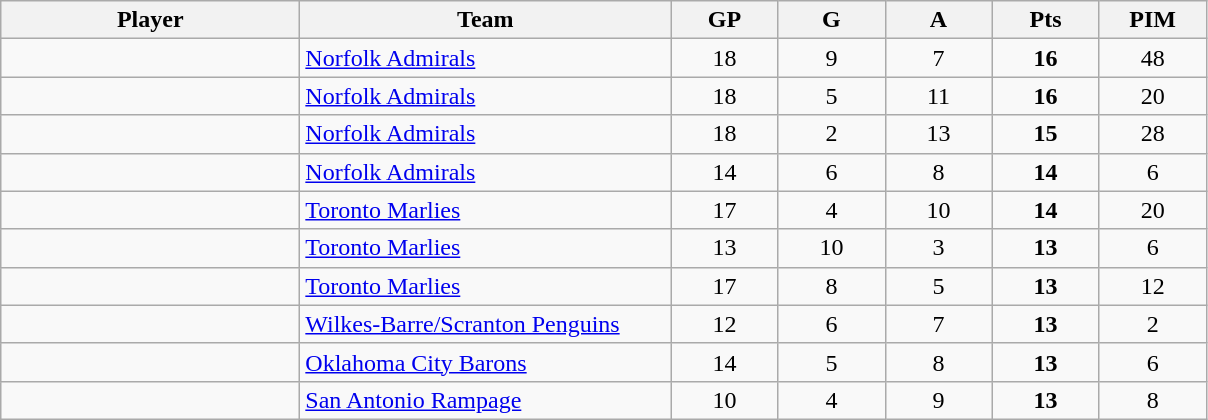<table class="wikitable sortable" style="text-align:center">
<tr>
<th style="width:12em">Player</th>
<th style="width:15em">Team</th>
<th style="width:4em">GP</th>
<th style="width:4em">G</th>
<th style="width:4em">A</th>
<th style="width:4em">Pts</th>
<th style="width:4em">PIM</th>
</tr>
<tr>
<td align=left></td>
<td align=left><a href='#'>Norfolk Admirals</a></td>
<td>18</td>
<td>9</td>
<td>7</td>
<td><strong>16</strong></td>
<td>48</td>
</tr>
<tr>
<td align=left></td>
<td align=left><a href='#'>Norfolk Admirals</a></td>
<td>18</td>
<td>5</td>
<td>11</td>
<td><strong>16</strong></td>
<td>20</td>
</tr>
<tr>
<td align=left></td>
<td align=left><a href='#'>Norfolk Admirals</a></td>
<td>18</td>
<td>2</td>
<td>13</td>
<td><strong>15</strong></td>
<td>28</td>
</tr>
<tr>
<td align=left></td>
<td align=left><a href='#'>Norfolk Admirals</a></td>
<td>14</td>
<td>6</td>
<td>8</td>
<td><strong>14</strong></td>
<td>6</td>
</tr>
<tr>
<td align=left></td>
<td align=left><a href='#'>Toronto Marlies</a></td>
<td>17</td>
<td>4</td>
<td>10</td>
<td><strong>14</strong></td>
<td>20</td>
</tr>
<tr>
<td align=left></td>
<td align=left><a href='#'>Toronto Marlies</a></td>
<td>13</td>
<td>10</td>
<td>3</td>
<td><strong>13</strong></td>
<td>6</td>
</tr>
<tr>
<td align=left></td>
<td align=left><a href='#'>Toronto Marlies</a></td>
<td>17</td>
<td>8</td>
<td>5</td>
<td><strong>13</strong></td>
<td>12</td>
</tr>
<tr>
<td align=left></td>
<td align=left><a href='#'>Wilkes-Barre/Scranton Penguins</a></td>
<td>12</td>
<td>6</td>
<td>7</td>
<td><strong>13</strong></td>
<td>2</td>
</tr>
<tr>
<td align=left></td>
<td align=left><a href='#'>Oklahoma City Barons</a></td>
<td>14</td>
<td>5</td>
<td>8</td>
<td><strong>13</strong></td>
<td>6</td>
</tr>
<tr>
<td align=left></td>
<td align=left><a href='#'>San Antonio Rampage</a></td>
<td>10</td>
<td>4</td>
<td>9</td>
<td><strong>13</strong></td>
<td>8</td>
</tr>
</table>
